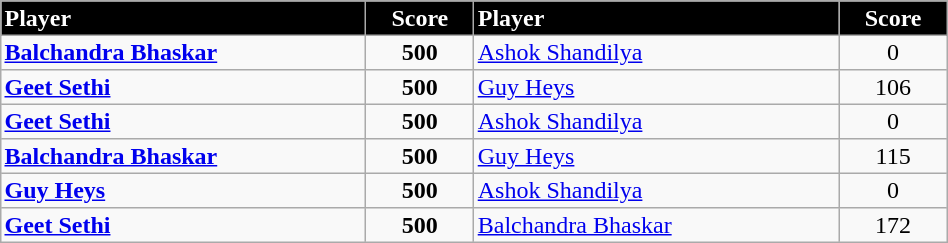<table border="2" cellpadding="2" cellspacing="0" style="margin: 0; background: #f9f9f9; border: 1px #aaa solid; border-collapse: collapse; font-size: 100%;" width=50%>
<tr>
<th bgcolor="000000" style="color:white; text-align:left" width=20%>Player</th>
<th bgcolor="000000" style="color:white; text-align:center" width=5%>Score</th>
<th bgcolor="000000" style="color:white; text-align:left" width=20%>Player</th>
<th bgcolor="000000" style="color:white; text-align:center" width= 5%>Score</th>
</tr>
<tr>
<td style="text-align:left"> <strong><a href='#'>Balchandra Bhaskar</a></strong></td>
<td style="text-align:center"><strong>500</strong></td>
<td style="text-align:left"> <a href='#'>Ashok Shandilya</a></td>
<td style="text-align:center">0</td>
</tr>
<tr>
<td style="text-align:left"> <strong><a href='#'>Geet Sethi</a></strong></td>
<td style="text-align:center"><strong>500</strong></td>
<td style="text-align:left"> <a href='#'>Guy Heys</a></td>
<td style="text-align:center">106</td>
</tr>
<tr>
<td style="text-align:left"> <strong><a href='#'>Geet Sethi</a></strong></td>
<td style="text-align:center"><strong>500</strong></td>
<td style="text-align:left"> <a href='#'>Ashok Shandilya</a></td>
<td style="text-align:center">0</td>
</tr>
<tr>
<td style="text-align:left"> <strong><a href='#'>Balchandra Bhaskar</a></strong></td>
<td style="text-align:center"><strong>500</strong></td>
<td style="text-align:left"> <a href='#'>Guy Heys</a></td>
<td style="text-align:center">115</td>
</tr>
<tr>
<td style="text-align:left"> <strong><a href='#'>Guy Heys</a></strong></td>
<td style="text-align:center"><strong>500</strong></td>
<td style="text-align:left"> <a href='#'>Ashok Shandilya</a></td>
<td style="text-align:center">0</td>
</tr>
<tr>
<td style="text-align:left"> <strong><a href='#'>Geet Sethi</a></strong></td>
<td style="text-align:center"><strong>500</strong></td>
<td style="text-align:left"> <a href='#'>Balchandra Bhaskar</a></td>
<td style="text-align:center">172</td>
</tr>
</table>
